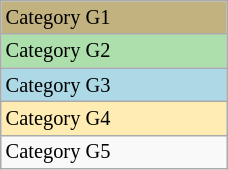<table class="wikitable" style="font-size:85%;" width=12%>
<tr bgcolor=#C2B280>
<td>Category G1</td>
</tr>
<tr bgcolor="#ADDFAD">
<td>Category G2</td>
</tr>
<tr bgcolor="lightblue">
<td>Category G3</td>
</tr>
<tr bgcolor=#ffecb2>
<td>Category G4</td>
</tr>
<tr>
<td>Category G5</td>
</tr>
</table>
